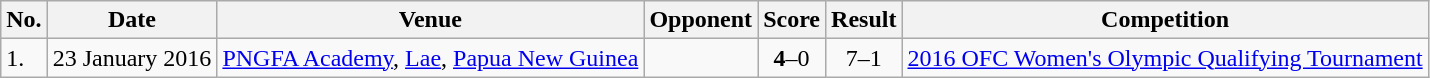<table class="wikitable">
<tr>
<th>No.</th>
<th>Date</th>
<th>Venue</th>
<th>Opponent</th>
<th>Score</th>
<th>Result</th>
<th>Competition</th>
</tr>
<tr>
<td>1.</td>
<td>23 January 2016</td>
<td><a href='#'>PNGFA Academy</a>, <a href='#'>Lae</a>, <a href='#'>Papua New Guinea</a></td>
<td></td>
<td align=center><strong>4</strong>–0</td>
<td align=center>7–1</td>
<td><a href='#'>2016 OFC Women's Olympic Qualifying Tournament</a></td>
</tr>
</table>
